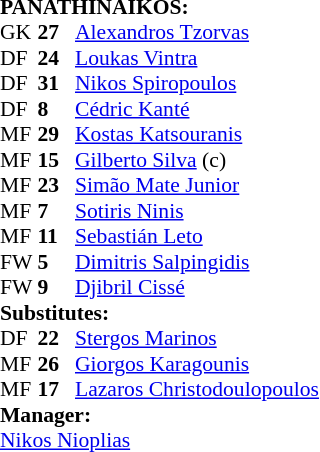<table style="font-size: 90%" cellspacing="0" cellpadding="0">
<tr>
<td colspan="4"><strong>PANATHINAIKOS:</strong></td>
</tr>
<tr>
<th width="25"></th>
<th width="25"></th>
</tr>
<tr>
<td>GK</td>
<td><strong>27</strong></td>
<td> <a href='#'>Alexandros Tzorvas</a></td>
</tr>
<tr>
<td>DF</td>
<td><strong>24</strong></td>
<td> <a href='#'>Loukas Vintra</a></td>
</tr>
<tr>
<td>DF</td>
<td><strong>31</strong></td>
<td> <a href='#'>Nikos Spiropoulos</a></td>
<td></td>
</tr>
<tr>
<td>DF</td>
<td><strong>8</strong></td>
<td> <a href='#'>Cédric Kanté</a></td>
</tr>
<tr>
<td>MF</td>
<td><strong>29</strong></td>
<td> <a href='#'>Kostas Katsouranis</a></td>
</tr>
<tr>
<td>MF</td>
<td><strong>15</strong></td>
<td> <a href='#'>Gilberto Silva</a> (c)</td>
</tr>
<tr>
<td>MF</td>
<td><strong>23</strong></td>
<td> <a href='#'>Simão Mate Junior</a></td>
<td></td>
</tr>
<tr>
<td>MF</td>
<td><strong>7</strong></td>
<td> <a href='#'>Sotiris Ninis</a></td>
<td></td>
<td></td>
</tr>
<tr>
<td>MF</td>
<td><strong>11</strong></td>
<td> <a href='#'>Sebastián Leto</a></td>
<td></td>
<td></td>
</tr>
<tr>
<td>FW</td>
<td><strong>5</strong></td>
<td> <a href='#'>Dimitris Salpingidis</a></td>
<td></td>
<td></td>
</tr>
<tr>
<td>FW</td>
<td><strong>9</strong></td>
<td> <a href='#'>Djibril Cissé</a></td>
</tr>
<tr>
<td colspan=4><strong>Substitutes:</strong></td>
</tr>
<tr>
<td>DF</td>
<td><strong>22</strong></td>
<td> <a href='#'>Stergos Marinos</a></td>
<td></td>
<td></td>
</tr>
<tr>
<td>MF</td>
<td><strong>26</strong></td>
<td> <a href='#'>Giorgos Karagounis</a></td>
<td></td>
<td></td>
</tr>
<tr>
<td>MF</td>
<td><strong>17</strong></td>
<td> <a href='#'>Lazaros Christodoulopoulos</a></td>
<td></td>
<td></td>
</tr>
<tr>
<td colspan=4><strong>Manager:</strong></td>
</tr>
<tr>
<td colspan="4"> <a href='#'>Nikos Nioplias</a></td>
</tr>
</table>
